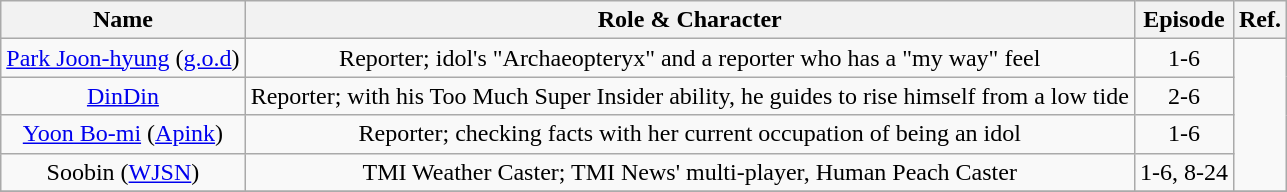<table class="wikitable" style="text-align:center">
<tr>
<th>Name</th>
<th>Role & Character</th>
<th>Episode</th>
<th>Ref.</th>
</tr>
<tr>
<td><a href='#'>Park Joon-hyung</a> (<a href='#'>g.o.d</a>)</td>
<td>Reporter; idol's "Archaeopteryx" and a reporter who has a "my way" feel</td>
<td>1-6</td>
<td rowspan="4"></td>
</tr>
<tr>
<td><a href='#'>DinDin</a></td>
<td>Reporter; with his Too Much Super Insider ability, he guides to rise himself from a low tide</td>
<td>2-6</td>
</tr>
<tr>
<td><a href='#'>Yoon Bo-mi</a> (<a href='#'>Apink</a>)</td>
<td>Reporter; checking facts with her current occupation of being an idol</td>
<td>1-6</td>
</tr>
<tr>
<td>Soobin (<a href='#'>WJSN</a>)</td>
<td>TMI Weather Caster; TMI News' multi-player, Human Peach Caster</td>
<td>1-6, 8-24</td>
</tr>
<tr>
</tr>
</table>
